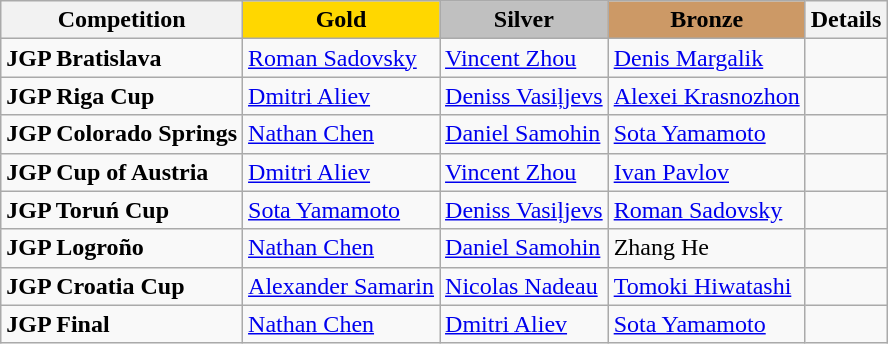<table class="wikitable">
<tr>
<th>Competition</th>
<td align=center bgcolor=gold><strong>Gold</strong></td>
<td align=center bgcolor=silver><strong>Silver</strong></td>
<td align=center bgcolor=cc9966><strong>Bronze</strong></td>
<th>Details</th>
</tr>
<tr>
<td><strong>JGP Bratislava</strong></td>
<td> <a href='#'>Roman Sadovsky</a></td>
<td> <a href='#'>Vincent Zhou</a></td>
<td> <a href='#'>Denis Margalik</a></td>
<td><br></td>
</tr>
<tr>
<td><strong>JGP Riga Cup</strong></td>
<td> <a href='#'>Dmitri Aliev</a></td>
<td> <a href='#'>Deniss Vasiļjevs</a></td>
<td> <a href='#'>Alexei Krasnozhon</a></td>
<td><br></td>
</tr>
<tr>
<td><strong>JGP Colorado Springs</strong></td>
<td> <a href='#'>Nathan Chen</a></td>
<td> <a href='#'>Daniel Samohin</a></td>
<td> <a href='#'>Sota Yamamoto</a></td>
<td></td>
</tr>
<tr>
<td><strong>JGP Cup of Austria</strong></td>
<td> <a href='#'>Dmitri Aliev</a></td>
<td> <a href='#'>Vincent Zhou</a></td>
<td> <a href='#'>Ivan Pavlov</a></td>
<td></td>
</tr>
<tr>
<td><strong>JGP Toruń Cup</strong></td>
<td> <a href='#'>Sota Yamamoto</a></td>
<td> <a href='#'>Deniss Vasiļjevs</a></td>
<td> <a href='#'>Roman Sadovsky</a></td>
<td></td>
</tr>
<tr>
<td><strong>JGP Logroño</strong></td>
<td> <a href='#'>Nathan Chen</a></td>
<td> <a href='#'>Daniel Samohin</a></td>
<td> Zhang He</td>
<td></td>
</tr>
<tr>
<td><strong>JGP Croatia Cup</strong></td>
<td> <a href='#'>Alexander Samarin</a></td>
<td> <a href='#'>Nicolas Nadeau</a></td>
<td> <a href='#'>Tomoki Hiwatashi</a></td>
<td></td>
</tr>
<tr>
<td><strong>JGP Final</strong></td>
<td> <a href='#'>Nathan Chen</a></td>
<td> <a href='#'>Dmitri Aliev</a></td>
<td> <a href='#'>Sota Yamamoto</a></td>
<td></td>
</tr>
</table>
